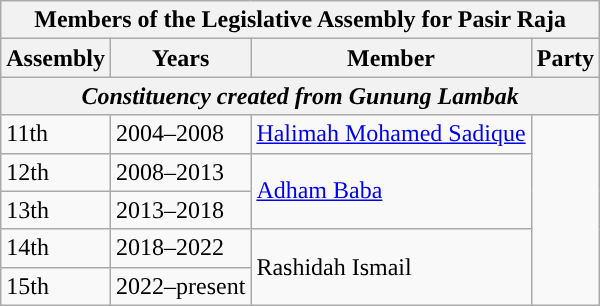<table class="wikitable">
<tr>
<th colspan="4">Members of the Legislative Assembly for Pasir Raja</th>
</tr>
<tr>
<th>Assembly</th>
<th>Years</th>
<th>Member</th>
<th>Party</th>
</tr>
<tr>
<th colspan="4"><em>Constituency created from Gunung Lambak</em></th>
</tr>
<tr>
<td>11th</td>
<td>2004–2008</td>
<td><a href='#'>Halimah Mohamed Sadique</a></td>
<td rowspan="5"></td>
</tr>
<tr>
<td>12th</td>
<td>2008–2013</td>
<td rowspan="2"><a href='#'>Adham Baba</a></td>
</tr>
<tr>
<td>13th</td>
<td>2013–2018</td>
</tr>
<tr>
<td>14th</td>
<td>2018–2022</td>
<td rowspan="2">Rashidah Ismail</td>
</tr>
<tr>
<td>15th</td>
<td>2022–present</td>
</tr>
</table>
